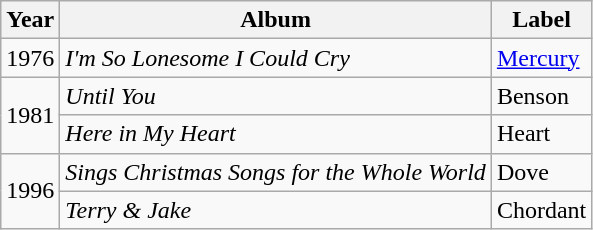<table class="wikitable">
<tr>
<th>Year</th>
<th>Album</th>
<th>Label</th>
</tr>
<tr>
<td>1976</td>
<td><em>I'm So Lonesome I Could Cry</em></td>
<td><a href='#'>Mercury</a></td>
</tr>
<tr>
<td rowspan=2>1981</td>
<td><em>Until You</em></td>
<td>Benson</td>
</tr>
<tr>
<td><em>Here in My Heart</em></td>
<td>Heart</td>
</tr>
<tr>
<td rowspan=2>1996</td>
<td><em>Sings Christmas Songs for the Whole World</em></td>
<td>Dove</td>
</tr>
<tr>
<td><em>Terry & Jake</em> </td>
<td>Chordant</td>
</tr>
</table>
